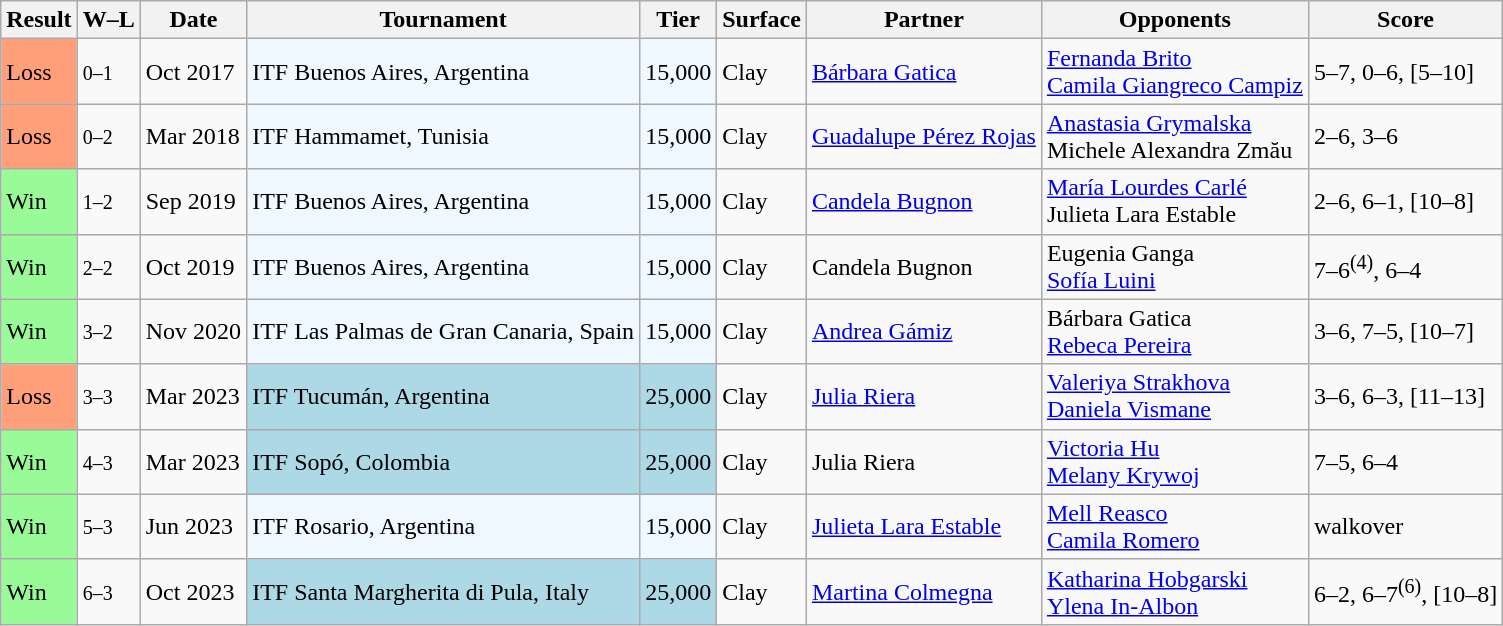<table class="sortable wikitable">
<tr>
<th>Result</th>
<th class="unsortable">W–L</th>
<th>Date</th>
<th>Tournament</th>
<th>Tier</th>
<th>Surface</th>
<th>Partner</th>
<th>Opponents</th>
<th class="unsortable">Score</th>
</tr>
<tr>
<td bgcolor=ffa07a>Loss</td>
<td><small>0–1</small></td>
<td>Oct 2017</td>
<td style="background:#f0f8ff;">ITF Buenos Aires, Argentina</td>
<td style="background:#f0f8ff;">15,000</td>
<td>Clay</td>
<td> <a href='#'>Bárbara Gatica</a></td>
<td> <a href='#'>Fernanda Brito</a> <br>  <a href='#'>Camila Giangreco Campiz</a></td>
<td>5–7, 0–6, [5–10]</td>
</tr>
<tr>
<td bgcolor=ffa07a>Loss</td>
<td><small>0–2</small></td>
<td>Mar 2018</td>
<td style="background:#f0f8ff;">ITF Hammamet, Tunisia</td>
<td style="background:#f0f8ff;">15,000</td>
<td>Clay</td>
<td> <a href='#'>Guadalupe Pérez Rojas</a></td>
<td> <a href='#'>Anastasia Grymalska</a> <br>  Michele Alexandra Zmău</td>
<td>2–6, 3–6</td>
</tr>
<tr>
<td bgcolor=98FB98>Win</td>
<td><small>1–2</small></td>
<td>Sep 2019</td>
<td style="background:#f0f8ff;">ITF Buenos Aires, Argentina</td>
<td style="background:#f0f8ff;">15,000</td>
<td>Clay</td>
<td> <a href='#'>Candela Bugnon</a></td>
<td> <a href='#'>María Lourdes Carlé</a> <br>  Julieta Lara Estable</td>
<td>2–6, 6–1, [10–8]</td>
</tr>
<tr>
<td bgcolor=98FB98>Win</td>
<td><small>2–2</small></td>
<td>Oct 2019</td>
<td style="background:#f0f8ff;">ITF Buenos Aires, Argentina</td>
<td style="background:#f0f8ff;">15,000</td>
<td>Clay</td>
<td> Candela Bugnon</td>
<td> Eugenia Ganga <br>  <a href='#'>Sofía Luini</a></td>
<td>7–6<sup>(4)</sup>, 6–4</td>
</tr>
<tr>
<td bgcolor=98FB98>Win</td>
<td><small>3–2</small></td>
<td>Nov 2020</td>
<td style="background:#f0f8ff;">ITF Las Palmas de Gran Canaria, Spain</td>
<td style="background:#f0f8ff;">15,000</td>
<td>Clay</td>
<td> <a href='#'>Andrea Gámiz</a></td>
<td> Bárbara Gatica <br>  <a href='#'>Rebeca Pereira</a></td>
<td>3–6, 7–5, [10–7]</td>
</tr>
<tr>
<td bgcolor=ffa07a>Loss</td>
<td><small>3–3</small></td>
<td>Mar 2023</td>
<td style="background:lightblue;">ITF Tucumán, Argentina</td>
<td style="background:lightblue;">25,000</td>
<td>Clay</td>
<td> <a href='#'>Julia Riera</a></td>
<td> <a href='#'>Valeriya Strakhova</a> <br>  <a href='#'>Daniela Vismane</a></td>
<td>3–6, 6–3, [11–13]</td>
</tr>
<tr>
<td bgcolor=98FB98>Win</td>
<td><small>4–3</small></td>
<td>Mar 2023</td>
<td style="background:lightblue;">ITF Sopó, Colombia</td>
<td style="background:lightblue;">25,000</td>
<td>Clay</td>
<td> Julia Riera</td>
<td> <a href='#'>Victoria Hu</a> <br>  <a href='#'>Melany Krywoj</a></td>
<td>7–5, 6–4</td>
</tr>
<tr>
<td bgcolor=98FB98>Win</td>
<td><small>5–3</small></td>
<td>Jun 2023</td>
<td style="background:#f0f8ff;">ITF Rosario, Argentina</td>
<td style="background:#f0f8ff;">15,000</td>
<td>Clay</td>
<td> <a href='#'>Julieta Lara Estable</a></td>
<td> <a href='#'>Mell Reasco</a> <br>  <a href='#'>Camila Romero</a></td>
<td>walkover</td>
</tr>
<tr>
<td bgcolor=98FB98>Win</td>
<td><small>6–3</small></td>
<td>Oct 2023</td>
<td style="background:lightblue;">ITF Santa Margherita di Pula, Italy</td>
<td style="background:lightblue;">25,000</td>
<td>Clay</td>
<td> <a href='#'>Martina Colmegna</a></td>
<td> <a href='#'>Katharina Hobgarski</a> <br>  <a href='#'>Ylena In-Albon</a></td>
<td>6–2, 6–7<sup>(6)</sup>, [10–8]</td>
</tr>
</table>
